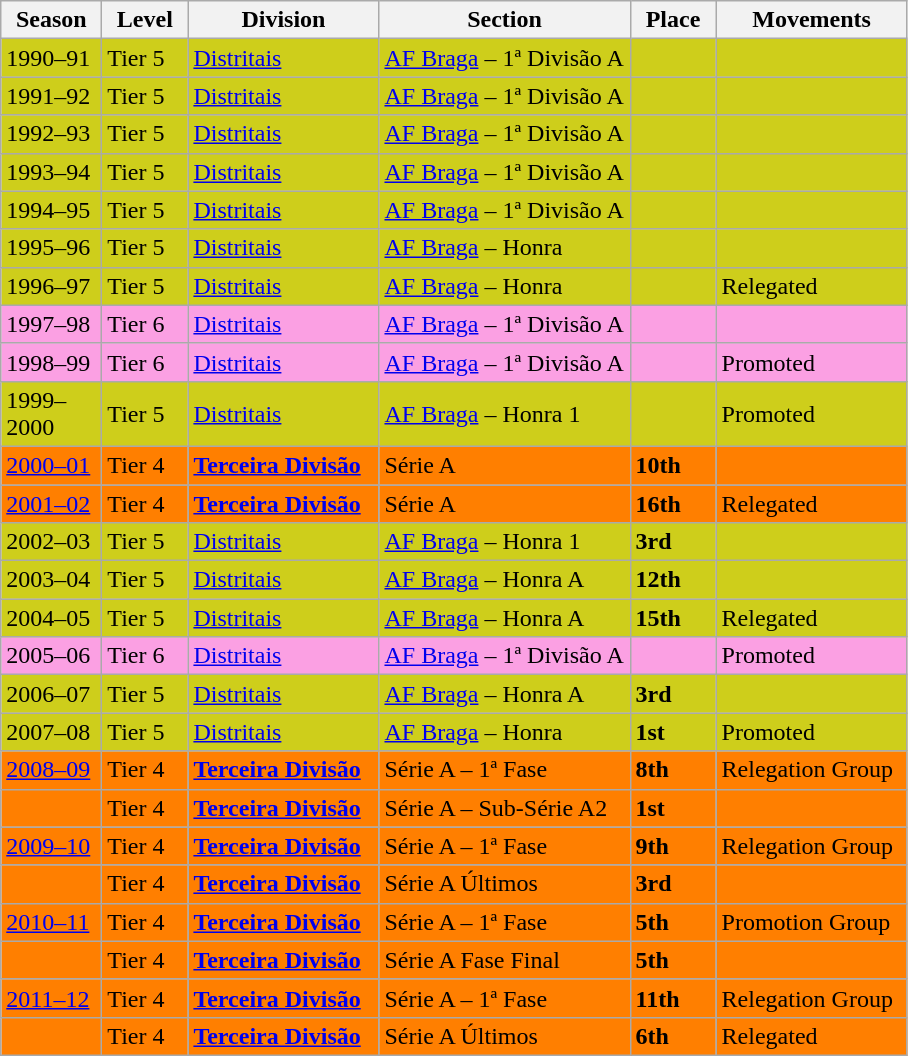<table class="wikitable" style="text-align: left;">
<tr>
<th style="width: 60px;"><strong>Season</strong></th>
<th style="width: 50px;"><strong>Level</strong></th>
<th style="width: 120px;"><strong>Division</strong></th>
<th style="width: 160px;"><strong>Section</strong></th>
<th style="width: 50px;"><strong>Place</strong></th>
<th style="width: 120px;"><strong>Movements</strong></th>
</tr>
<tr>
<td style="background:#CECE1B;">1990–91</td>
<td style="background:#CECE1B;">Tier 5</td>
<td style="background:#CECE1B;"><a href='#'>Distritais</a></td>
<td style="background:#CECE1B;"><a href='#'>AF Braga</a> – 1ª Divisão A</td>
<td style="background:#CECE1B;"></td>
<td style="background:#CECE1B;"></td>
</tr>
<tr>
<td style="background:#CECE1B;">1991–92</td>
<td style="background:#CECE1B;">Tier 5</td>
<td style="background:#CECE1B;"><a href='#'>Distritais</a></td>
<td style="background:#CECE1B;"><a href='#'>AF Braga</a> – 1ª Divisão A</td>
<td style="background:#CECE1B;"></td>
<td style="background:#CECE1B;"></td>
</tr>
<tr>
<td style="background:#CECE1B;">1992–93</td>
<td style="background:#CECE1B;">Tier 5</td>
<td style="background:#CECE1B;"><a href='#'>Distritais</a></td>
<td style="background:#CECE1B;"><a href='#'>AF Braga</a> – 1ª Divisão A</td>
<td style="background:#CECE1B;"></td>
<td style="background:#CECE1B;"></td>
</tr>
<tr>
<td style="background:#CECE1B;">1993–94</td>
<td style="background:#CECE1B;">Tier 5</td>
<td style="background:#CECE1B;"><a href='#'>Distritais</a></td>
<td style="background:#CECE1B;"><a href='#'>AF Braga</a> – 1ª Divisão A</td>
<td style="background:#CECE1B;"></td>
<td style="background:#CECE1B;"></td>
</tr>
<tr>
<td style="background:#CECE1B;">1994–95</td>
<td style="background:#CECE1B;">Tier 5</td>
<td style="background:#CECE1B;"><a href='#'>Distritais</a></td>
<td style="background:#CECE1B;"><a href='#'>AF Braga</a> – 1ª Divisão A</td>
<td style="background:#CECE1B;"></td>
<td style="background:#CECE1B;"></td>
</tr>
<tr>
<td style="background:#CECE1B;">1995–96</td>
<td style="background:#CECE1B;">Tier 5</td>
<td style="background:#CECE1B;"><a href='#'>Distritais</a></td>
<td style="background:#CECE1B;"><a href='#'>AF Braga</a> – Honra</td>
<td style="background:#CECE1B;"></td>
<td style="background:#CECE1B;"></td>
</tr>
<tr>
<td style="background:#CECE1B;">1996–97</td>
<td style="background:#CECE1B;">Tier 5</td>
<td style="background:#CECE1B;"><a href='#'>Distritais</a></td>
<td style="background:#CECE1B;"><a href='#'>AF Braga</a> – Honra</td>
<td style="background:#CECE1B;"></td>
<td style="background:#CECE1B;">Relegated</td>
</tr>
<tr>
<td style="background:#FBA0E3;">1997–98</td>
<td style="background:#FBA0E3;">Tier 6</td>
<td style="background:#FBA0E3;"><a href='#'>Distritais</a></td>
<td style="background:#FBA0E3;"><a href='#'>AF Braga</a> – 1ª Divisão A</td>
<td style="background:#FBA0E3;"></td>
<td style="background:#FBA0E3;"></td>
</tr>
<tr>
<td style="background:#FBA0E3;">1998–99</td>
<td style="background:#FBA0E3;">Tier 6</td>
<td style="background:#FBA0E3;"><a href='#'>Distritais</a></td>
<td style="background:#FBA0E3;"><a href='#'>AF Braga</a> – 1ª Divisão A</td>
<td style="background:#FBA0E3;"></td>
<td style="background:#FBA0E3;">Promoted</td>
</tr>
<tr>
<td style="background:#CECE1B;">1999–2000</td>
<td style="background:#CECE1B;">Tier 5</td>
<td style="background:#CECE1B;"><a href='#'>Distritais</a></td>
<td style="background:#CECE1B;"><a href='#'>AF Braga</a> – Honra 1</td>
<td style="background:#CECE1B;"></td>
<td style="background:#CECE1B;">Promoted</td>
</tr>
<tr>
<td style="background:#FF7F00;"><a href='#'>2000–01</a></td>
<td style="background:#FF7F00;">Tier 4</td>
<td style="background:#FF7F00;"><strong><a href='#'>Terceira Divisão</a></strong></td>
<td style="background:#FF7F00;">Série A</td>
<td style="background:#FF7F00;"><strong>10th</strong></td>
<td style="background:#FF7F00;"></td>
</tr>
<tr>
<td style="background:#FF7F00;"><a href='#'>2001–02</a></td>
<td style="background:#FF7F00;">Tier 4</td>
<td style="background:#FF7F00;"><strong><a href='#'>Terceira Divisão</a></strong></td>
<td style="background:#FF7F00;">Série A</td>
<td style="background:#FF7F00;"><strong>16th</strong></td>
<td style="background:#FF7F00;">Relegated</td>
</tr>
<tr>
<td style="background:#CECE1B;">2002–03</td>
<td style="background:#CECE1B;">Tier 5</td>
<td style="background:#CECE1B;"><a href='#'>Distritais</a></td>
<td style="background:#CECE1B;"><a href='#'>AF Braga</a> – Honra 1</td>
<td style="background:#CECE1B;"><strong>3rd</strong></td>
<td style="background:#CECE1B;"></td>
</tr>
<tr>
<td style="background:#CECE1B;">2003–04</td>
<td style="background:#CECE1B;">Tier 5</td>
<td style="background:#CECE1B;"><a href='#'>Distritais</a></td>
<td style="background:#CECE1B;"><a href='#'>AF Braga</a> – Honra A</td>
<td style="background:#CECE1B;"><strong>12th</strong></td>
<td style="background:#CECE1B;"></td>
</tr>
<tr>
<td style="background:#CECE1B;">2004–05</td>
<td style="background:#CECE1B;">Tier 5</td>
<td style="background:#CECE1B;"><a href='#'>Distritais</a></td>
<td style="background:#CECE1B;"><a href='#'>AF Braga</a> – Honra A</td>
<td style="background:#CECE1B;"><strong>15th</strong></td>
<td style="background:#CECE1B;">Relegated</td>
</tr>
<tr>
<td style="background:#FBA0E3;">2005–06</td>
<td style="background:#FBA0E3;">Tier 6</td>
<td style="background:#FBA0E3;"><a href='#'>Distritais</a></td>
<td style="background:#FBA0E3;"><a href='#'>AF Braga</a> – 1ª Divisão A</td>
<td style="background:#FBA0E3;"></td>
<td style="background:#FBA0E3;">Promoted</td>
</tr>
<tr>
<td style="background:#CECE1B;">2006–07</td>
<td style="background:#CECE1B;">Tier 5</td>
<td style="background:#CECE1B;"><a href='#'>Distritais</a></td>
<td style="background:#CECE1B;"><a href='#'>AF Braga</a> – Honra A</td>
<td style="background:#CECE1B;"><strong>3rd</strong></td>
<td style="background:#CECE1B;"></td>
</tr>
<tr>
<td style="background:#CECE1B;">2007–08</td>
<td style="background:#CECE1B;">Tier 5</td>
<td style="background:#CECE1B;"><a href='#'>Distritais</a></td>
<td style="background:#CECE1B;"><a href='#'>AF Braga</a> – Honra</td>
<td style="background:#CECE1B;"><strong>1st</strong></td>
<td style="background:#CECE1B;">Promoted</td>
</tr>
<tr>
<td style="background:#FF7F00;"><a href='#'>2008–09</a></td>
<td style="background:#FF7F00;">Tier 4</td>
<td style="background:#FF7F00;"><strong><a href='#'>Terceira Divisão</a></strong></td>
<td style="background:#FF7F00;">Série A – 1ª Fase</td>
<td style="background:#FF7F00;"><strong>8th</strong></td>
<td style="background:#FF7F00;">Relegation Group</td>
</tr>
<tr>
<td style="background:#FF7F00;"></td>
<td style="background:#FF7F00;">Tier 4</td>
<td style="background:#FF7F00;"><strong><a href='#'>Terceira Divisão</a></strong></td>
<td style="background:#FF7F00;">Série A – Sub-Série A2</td>
<td style="background:#FF7F00;"><strong>1st</strong></td>
<td style="background:#FF7F00;"></td>
</tr>
<tr>
<td style="background:#FF7F00;"><a href='#'>2009–10</a></td>
<td style="background:#FF7F00;">Tier 4</td>
<td style="background:#FF7F00;"><strong><a href='#'>Terceira Divisão</a></strong></td>
<td style="background:#FF7F00;">Série A – 1ª Fase</td>
<td style="background:#FF7F00;"><strong>9th</strong></td>
<td style="background:#FF7F00;">Relegation Group</td>
</tr>
<tr>
<td style="background:#FF7F00;"></td>
<td style="background:#FF7F00;">Tier 4</td>
<td style="background:#FF7F00;"><strong><a href='#'>Terceira Divisão</a></strong></td>
<td style="background:#FF7F00;">Série A Últimos</td>
<td style="background:#FF7F00;"><strong>3rd</strong></td>
<td style="background:#FF7F00;"></td>
</tr>
<tr>
<td style="background:#FF7F00;"><a href='#'>2010–11</a></td>
<td style="background:#FF7F00;">Tier 4</td>
<td style="background:#FF7F00;"><strong><a href='#'>Terceira Divisão</a></strong></td>
<td style="background:#FF7F00;">Série A – 1ª Fase</td>
<td style="background:#FF7F00;"><strong>5th</strong></td>
<td style="background:#FF7F00;">Promotion Group</td>
</tr>
<tr>
<td style="background:#FF7F00;"></td>
<td style="background:#FF7F00;">Tier 4</td>
<td style="background:#FF7F00;"><strong><a href='#'>Terceira Divisão</a></strong></td>
<td style="background:#FF7F00;">Série A Fase Final</td>
<td style="background:#FF7F00;"><strong>5th</strong></td>
<td style="background:#FF7F00;"></td>
</tr>
<tr>
<td style="background:#FF7F00;"><a href='#'>2011–12</a></td>
<td style="background:#FF7F00;">Tier 4</td>
<td style="background:#FF7F00;"><strong><a href='#'>Terceira Divisão</a></strong></td>
<td style="background:#FF7F00;">Série A – 1ª Fase</td>
<td style="background:#FF7F00;"><strong>11th</strong></td>
<td style="background:#FF7F00;">Relegation Group</td>
</tr>
<tr>
<td style="background:#FF7F00;"></td>
<td style="background:#FF7F00;">Tier 4</td>
<td style="background:#FF7F00;"><strong><a href='#'>Terceira Divisão</a></strong></td>
<td style="background:#FF7F00;">Série A Últimos</td>
<td style="background:#FF7F00;"><strong>6th</strong></td>
<td style="background:#FF7F00;">Relegated</td>
</tr>
</table>
